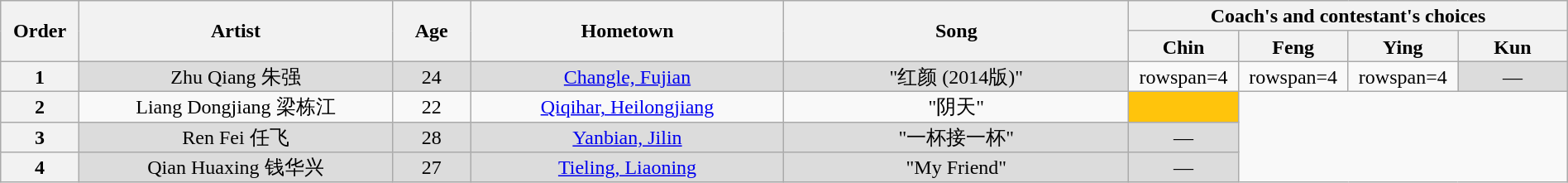<table class="wikitable" style="text-align:center; line-height:17px; width:100%;">
<tr>
<th scope="col" rowspan="2" style="width:05%;">Order</th>
<th scope="col" rowspan="2" style="width:20%;">Artist</th>
<th scope="col" rowspan="2" style="width:05%;">Age</th>
<th scope="col" rowspan="2" style="width:20%;">Hometown</th>
<th scope="col" rowspan="2" style="width:22%;">Song</th>
<th scope="col" colspan="4" style="width:28%;">Coach's and contestant's choices</th>
</tr>
<tr>
<th style="width:07%;">Chin</th>
<th style="width:07%;">Feng</th>
<th style="width:07%;">Ying</th>
<th style="width:07%;">Kun</th>
</tr>
<tr>
<th>1</th>
<td style="background:#DCDCDC;">Zhu Qiang 朱强</td>
<td style="background:#DCDCDC;">24</td>
<td style="background:#DCDCDC;"><a href='#'>Changle, Fujian</a></td>
<td style="background:#DCDCDC;">"红颜 (2014版)"</td>
<td>rowspan=4 </td>
<td>rowspan=4 </td>
<td>rowspan=4 </td>
<td style="background:#DCDCDC;">—</td>
</tr>
<tr>
<th>2</th>
<td>Liang Dongjiang 梁栋江</td>
<td>22</td>
<td><a href='#'>Qiqihar, Heilongjiang</a></td>
<td>"阴天"</td>
<td style="background:#FFC40C;"><strong></strong></td>
</tr>
<tr>
<th>3</th>
<td style="background:#DCDCDC;">Ren Fei 任飞</td>
<td style="background:#DCDCDC;">28</td>
<td style="background:#DCDCDC;"><a href='#'>Yanbian, Jilin</a></td>
<td style="background:#DCDCDC;">"一杯接一杯"</td>
<td style="background:#DCDCDC;">—</td>
</tr>
<tr>
<th>4</th>
<td style="background:#DCDCDC;">Qian Huaxing 钱华兴</td>
<td style="background:#DCDCDC;">27</td>
<td style="background:#DCDCDC;"><a href='#'>Tieling, Liaoning</a></td>
<td style="background:#DCDCDC;">"My Friend"</td>
<td style="background:#DCDCDC;">—</td>
</tr>
</table>
